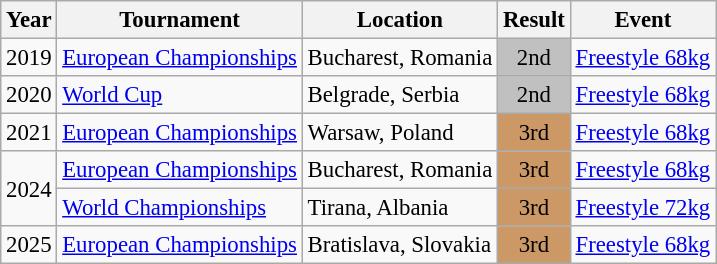<table class="wikitable" style="font-size:95%;">
<tr>
<th>Year</th>
<th>Tournament</th>
<th>Location</th>
<th>Result</th>
<th>Event</th>
</tr>
<tr>
<td>2019</td>
<td><a href='#'>European Championships</a></td>
<td>Bucharest, Romania</td>
<td align="center" bgcolor=silver>2nd</td>
<td><a href='#'>Freestyle 68kg</a></td>
</tr>
<tr>
<td>2020</td>
<td><a href='#'>World Cup</a></td>
<td>Belgrade, Serbia</td>
<td align="center" bgcolor=silver>2nd</td>
<td><a href='#'>Freestyle 68kg</a></td>
</tr>
<tr>
<td>2021</td>
<td><a href='#'>European Championships</a></td>
<td>Warsaw, Poland</td>
<td align="center" bgcolor="cc9966">3rd</td>
<td><a href='#'>Freestyle 68kg</a></td>
</tr>
<tr>
<td rowspan="2">2024</td>
<td><a href='#'>European Championships</a></td>
<td>Bucharest, Romania</td>
<td align="center" bgcolor="cc9966">3rd</td>
<td><a href='#'>Freestyle 68kg</a></td>
</tr>
<tr>
<td><a href='#'>World Championships</a></td>
<td>Tirana, Albania</td>
<td align="center" bgcolor="cc9966">3rd</td>
<td><a href='#'>Freestyle 72kg</a></td>
</tr>
<tr>
<td>2025</td>
<td><a href='#'>European Championships</a></td>
<td>Bratislava, Slovakia</td>
<td align="center" bgcolor="cc9966">3rd</td>
<td><a href='#'>Freestyle 68kg</a></td>
</tr>
</table>
